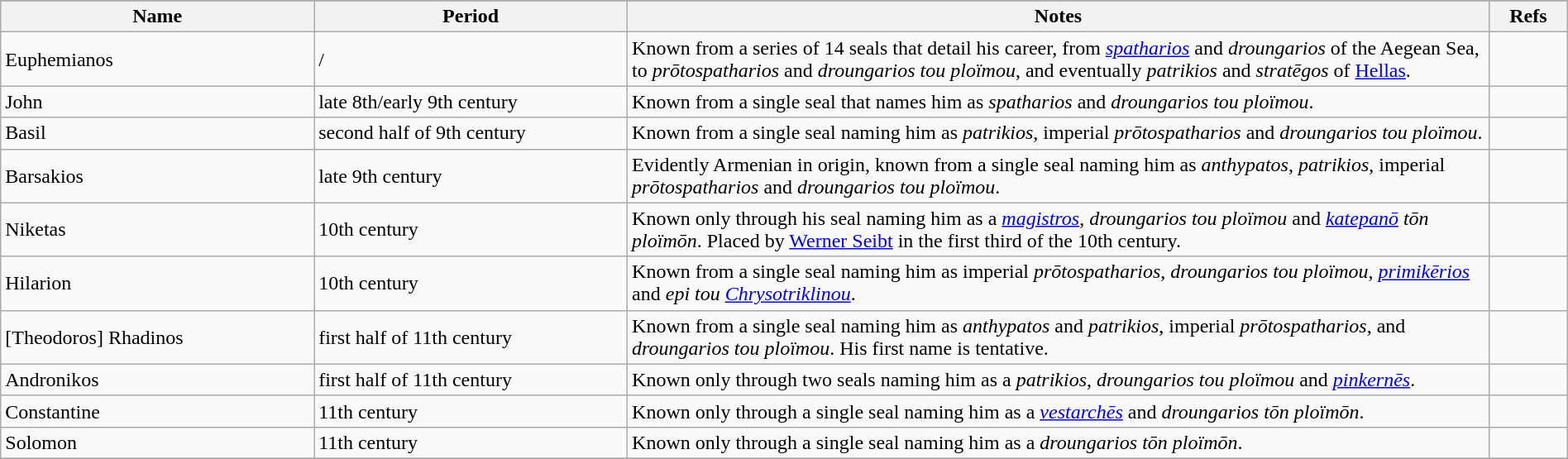<table class="wikitable"  width="100%">
<tr bgcolor="#FFDEAD">
</tr>
<tr>
<th width="20%">Name</th>
<th width="20%">Period</th>
<th width="55%">Notes</th>
<th width="5%">Refs</th>
</tr>
<tr>
<td>Euphemianos</td>
<td>/</td>
<td>Known from a series of 14 seals that detail his career, from <em><a href='#'>spatharios</a></em> and <em>droungarios</em> of the Aegean Sea, to <em>prōtospatharios</em> and <em>droungarios tou ploïmou</em>, and eventually <em>patrikios</em> and <em>stratēgos</em> of <a href='#'>Hellas</a>.</td>
<td></td>
</tr>
<tr>
<td>John</td>
<td>late 8th/early 9th century</td>
<td>Known from a single seal that names him as <em>spatharios</em> and <em>droungarios tou ploïmou</em>.</td>
<td></td>
</tr>
<tr>
<td>Basil</td>
<td>second half of 9th century</td>
<td>Known from a single seal naming him as <em>patrikios</em>, imperial <em>prōtospatharios</em> and <em>droungarios tou ploïmou</em>.</td>
<td></td>
</tr>
<tr>
<td>Barsakios</td>
<td>late 9th century</td>
<td>Evidently Armenian in origin, known from a single seal naming him as <em>anthypatos</em>, <em>patrikios</em>, imperial <em>prōtospatharios</em> and <em>droungarios tou ploïmou</em>.</td>
<td></td>
</tr>
<tr>
<td>Niketas</td>
<td>10th century</td>
<td>Known only through his seal naming him as a <em><a href='#'>magistros</a></em>, <em>droungarios tou ploïmou</em> and <em><a href='#'>katepanō</a> tōn ploïmōn</em>. Placed by <a href='#'>Werner Seibt</a> in the first third of the 10th century.</td>
<td></td>
</tr>
<tr>
<td>Hilarion</td>
<td>10th century</td>
<td>Known from a single seal naming him as imperial <em>prōtospatharios</em>, <em>droungarios tou ploïmou</em>, <em><a href='#'>primikērios</a></em> and <em>epi tou <a href='#'>Chrysotriklinou</a></em>.</td>
<td></td>
</tr>
<tr>
<td>[Theodoros] Rhadinos</td>
<td>first half of 11th century</td>
<td>Known from a single seal naming him as <em>anthypatos</em> and <em>patrikios</em>, imperial <em>prōtospatharios</em>, and <em>droungarios tou ploïmou</em>. His first name is tentative.</td>
<td></td>
</tr>
<tr>
<td>Andronikos</td>
<td>first half of 11th century</td>
<td>Known only through two seals naming him as a <em>patrikios</em>, <em>droungarios tou ploïmou</em> and <em><a href='#'>pinkernēs</a></em>.</td>
<td></td>
</tr>
<tr>
<td>Constantine</td>
<td>11th century</td>
<td>Known only through a single seal naming him as a <em><a href='#'>vestarchēs</a></em> and <em>droungarios tōn ploïmōn</em>.</td>
<td></td>
</tr>
<tr>
<td>Solomon</td>
<td>11th century</td>
<td>Known only through a single seal naming him as a <em>droungarios tōn ploïmōn</em>.</td>
<td></td>
</tr>
<tr>
</tr>
</table>
